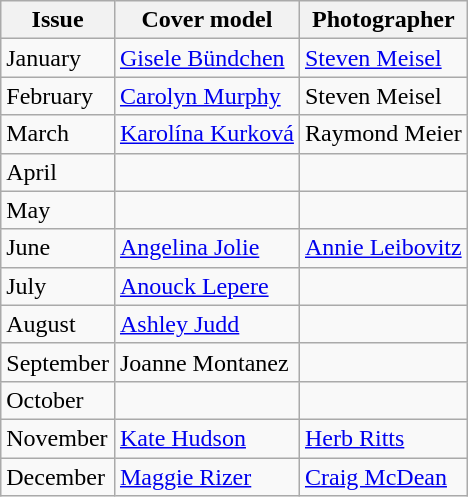<table class="wikitable">
<tr>
<th>Issue</th>
<th>Cover model</th>
<th>Photographer</th>
</tr>
<tr>
<td>January</td>
<td><a href='#'>Gisele Bündchen</a></td>
<td><a href='#'>Steven Meisel</a></td>
</tr>
<tr>
<td>February</td>
<td><a href='#'>Carolyn Murphy</a></td>
<td>Steven Meisel</td>
</tr>
<tr>
<td>March</td>
<td><a href='#'>Karolína Kurková</a></td>
<td>Raymond Meier</td>
</tr>
<tr>
<td>April</td>
<td></td>
<td></td>
</tr>
<tr>
<td>May</td>
<td></td>
<td></td>
</tr>
<tr>
<td>June</td>
<td><a href='#'>Angelina Jolie</a></td>
<td><a href='#'>Annie Leibovitz</a></td>
</tr>
<tr>
<td>July</td>
<td><a href='#'>Anouck Lepere</a></td>
<td></td>
</tr>
<tr>
<td>August</td>
<td><a href='#'>Ashley Judd</a></td>
<td></td>
</tr>
<tr>
<td>September</td>
<td>Joanne Montanez</td>
<td></td>
</tr>
<tr>
<td>October</td>
<td></td>
<td></td>
</tr>
<tr>
<td>November</td>
<td><a href='#'>Kate Hudson</a></td>
<td><a href='#'>Herb Ritts</a></td>
</tr>
<tr>
<td>December</td>
<td><a href='#'>Maggie Rizer</a></td>
<td><a href='#'>Craig McDean</a></td>
</tr>
</table>
